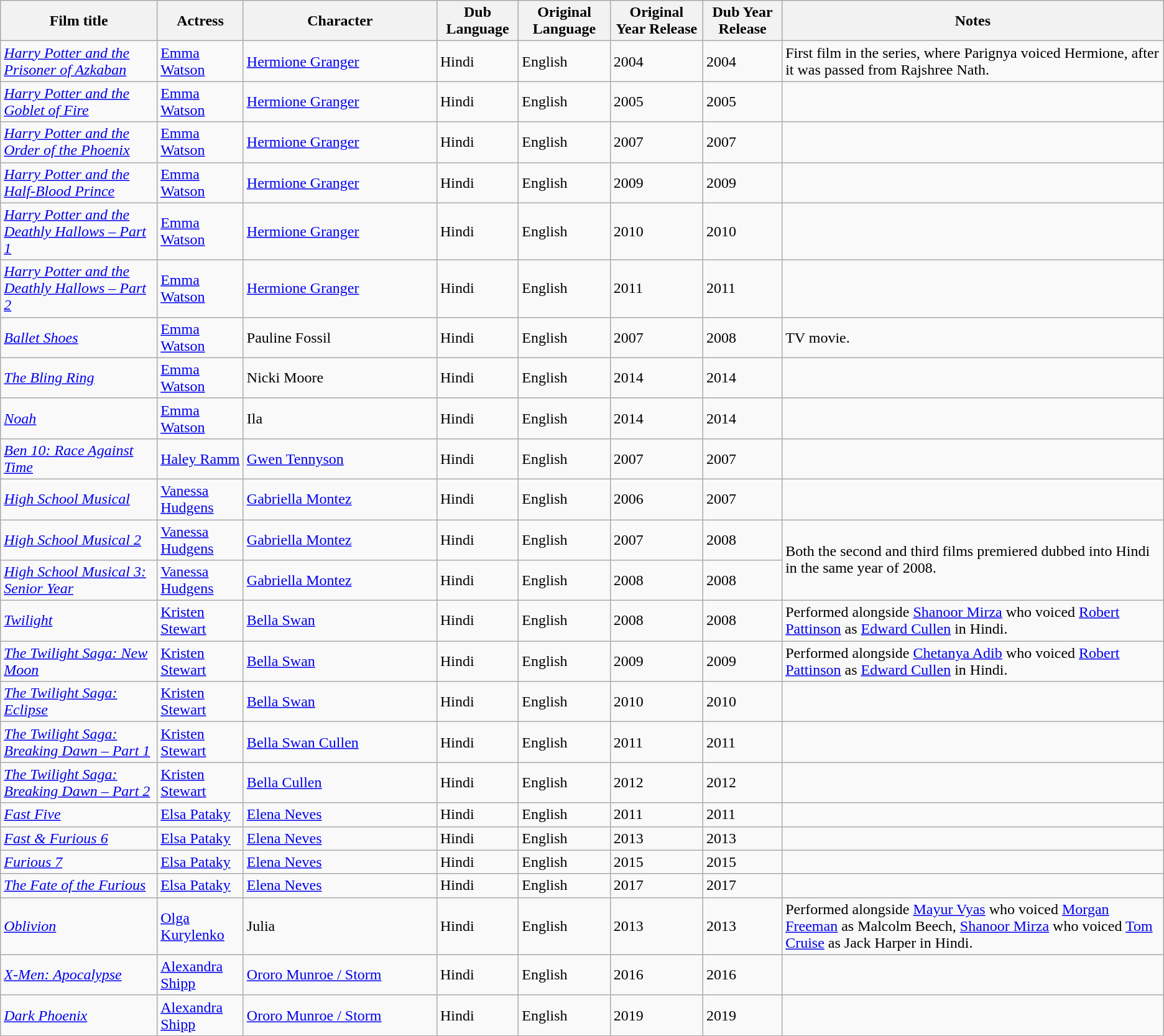<table class="wikitable">
<tr>
<th>Film title</th>
<th>Actress</th>
<th width=200>Character</th>
<th>Dub Language</th>
<th>Original Language</th>
<th>Original Year Release</th>
<th>Dub Year Release</th>
<th>Notes</th>
</tr>
<tr>
<td><em><a href='#'>Harry Potter and the Prisoner of Azkaban</a></em></td>
<td><a href='#'>Emma Watson</a></td>
<td><a href='#'>Hermione Granger</a></td>
<td>Hindi</td>
<td>English</td>
<td>2004</td>
<td>2004</td>
<td>First film in the series, where Parignya voiced Hermione, after it was passed from Rajshree Nath.</td>
</tr>
<tr>
<td><em><a href='#'>Harry Potter and the Goblet of Fire</a></em></td>
<td><a href='#'>Emma Watson</a></td>
<td><a href='#'>Hermione Granger</a></td>
<td>Hindi</td>
<td>English</td>
<td>2005</td>
<td>2005</td>
<td></td>
</tr>
<tr>
<td><em><a href='#'>Harry Potter and the Order of the Phoenix</a></em></td>
<td><a href='#'>Emma Watson</a></td>
<td><a href='#'>Hermione Granger</a></td>
<td>Hindi</td>
<td>English</td>
<td>2007</td>
<td>2007</td>
<td></td>
</tr>
<tr>
<td><em><a href='#'>Harry Potter and the Half-Blood Prince</a></em></td>
<td><a href='#'>Emma Watson</a></td>
<td><a href='#'>Hermione Granger</a></td>
<td>Hindi</td>
<td>English</td>
<td>2009</td>
<td>2009</td>
<td></td>
</tr>
<tr>
<td><em><a href='#'>Harry Potter and the Deathly Hallows – Part 1</a></em></td>
<td><a href='#'>Emma Watson</a></td>
<td><a href='#'>Hermione Granger</a></td>
<td>Hindi</td>
<td>English</td>
<td>2010</td>
<td>2010</td>
<td></td>
</tr>
<tr>
<td><em><a href='#'>Harry Potter and the Deathly Hallows – Part 2</a></em></td>
<td><a href='#'>Emma Watson</a></td>
<td><a href='#'>Hermione Granger</a></td>
<td>Hindi</td>
<td>English</td>
<td>2011</td>
<td>2011</td>
<td></td>
</tr>
<tr>
<td><em><a href='#'>Ballet Shoes</a> </em></td>
<td><a href='#'>Emma Watson</a></td>
<td>Pauline Fossil</td>
<td>Hindi</td>
<td>English</td>
<td>2007</td>
<td>2008</td>
<td>TV movie.</td>
</tr>
<tr>
<td><em><a href='#'>The Bling Ring</a></em></td>
<td><a href='#'>Emma Watson</a></td>
<td>Nicki Moore</td>
<td>Hindi</td>
<td>English</td>
<td>2014</td>
<td>2014</td>
<td></td>
</tr>
<tr>
<td><em><a href='#'>Noah</a></em></td>
<td><a href='#'>Emma Watson</a></td>
<td>Ila</td>
<td>Hindi</td>
<td>English</td>
<td>2014</td>
<td>2014</td>
<td></td>
</tr>
<tr>
<td><em><a href='#'>Ben 10: Race Against Time</a></em></td>
<td><a href='#'>Haley Ramm</a></td>
<td><a href='#'>Gwen Tennyson</a></td>
<td>Hindi</td>
<td>English</td>
<td>2007</td>
<td>2007</td>
<td></td>
</tr>
<tr>
<td><em><a href='#'>High School Musical</a></em></td>
<td><a href='#'>Vanessa Hudgens</a></td>
<td><a href='#'>Gabriella Montez</a></td>
<td>Hindi</td>
<td>English</td>
<td>2006</td>
<td>2007</td>
<td></td>
</tr>
<tr>
<td><em><a href='#'>High School Musical 2</a></em></td>
<td><a href='#'>Vanessa Hudgens</a></td>
<td><a href='#'>Gabriella Montez</a></td>
<td>Hindi</td>
<td>English</td>
<td>2007</td>
<td>2008</td>
<td rowspan="2">Both the second and third films premiered dubbed into Hindi in the same year of 2008.</td>
</tr>
<tr>
<td><em><a href='#'>High School Musical 3: Senior Year</a></em></td>
<td><a href='#'>Vanessa Hudgens</a></td>
<td><a href='#'>Gabriella Montez</a></td>
<td>Hindi</td>
<td>English</td>
<td>2008</td>
<td>2008</td>
</tr>
<tr>
<td><em><a href='#'>Twilight</a></em></td>
<td><a href='#'>Kristen Stewart</a></td>
<td><a href='#'>Bella Swan</a></td>
<td>Hindi</td>
<td>English</td>
<td>2008</td>
<td>2008</td>
<td>Performed alongside <a href='#'>Shanoor Mirza</a> who voiced <a href='#'>Robert Pattinson</a> as <a href='#'>Edward Cullen</a> in Hindi.</td>
</tr>
<tr>
<td><em><a href='#'>The Twilight Saga: New Moon</a></em></td>
<td><a href='#'>Kristen Stewart</a></td>
<td><a href='#'>Bella Swan</a></td>
<td>Hindi</td>
<td>English</td>
<td>2009</td>
<td>2009</td>
<td>Performed alongside <a href='#'>Chetanya Adib</a> who voiced <a href='#'>Robert Pattinson</a> as <a href='#'>Edward Cullen</a> in Hindi.</td>
</tr>
<tr>
<td><em><a href='#'>The Twilight Saga: Eclipse</a></em></td>
<td><a href='#'>Kristen Stewart</a></td>
<td><a href='#'>Bella Swan</a></td>
<td>Hindi</td>
<td>English</td>
<td>2010</td>
<td>2010</td>
<td></td>
</tr>
<tr>
<td><em><a href='#'>The Twilight Saga: Breaking Dawn – Part 1</a></em></td>
<td><a href='#'>Kristen Stewart</a></td>
<td><a href='#'>Bella Swan Cullen</a></td>
<td>Hindi</td>
<td>English</td>
<td>2011</td>
<td>2011</td>
<td></td>
</tr>
<tr>
<td><em><a href='#'>The Twilight Saga: Breaking Dawn – Part 2</a></em></td>
<td><a href='#'>Kristen Stewart</a></td>
<td><a href='#'>Bella Cullen</a></td>
<td>Hindi</td>
<td>English</td>
<td>2012</td>
<td>2012</td>
<td></td>
</tr>
<tr>
<td><em><a href='#'>Fast Five</a> </em></td>
<td><a href='#'>Elsa Pataky</a></td>
<td><a href='#'>Elena Neves</a></td>
<td>Hindi</td>
<td>English</td>
<td>2011</td>
<td>2011</td>
<td></td>
</tr>
<tr>
<td><em><a href='#'>Fast & Furious 6</a></em></td>
<td><a href='#'>Elsa Pataky</a></td>
<td><a href='#'>Elena Neves</a></td>
<td>Hindi</td>
<td>English</td>
<td>2013</td>
<td>2013</td>
<td></td>
</tr>
<tr>
<td><em><a href='#'>Furious 7</a></em></td>
<td><a href='#'>Elsa Pataky</a></td>
<td><a href='#'>Elena Neves</a></td>
<td>Hindi</td>
<td>English</td>
<td>2015</td>
<td>2015</td>
<td></td>
</tr>
<tr>
<td><em><a href='#'>The Fate of the Furious</a></em></td>
<td><a href='#'>Elsa Pataky</a></td>
<td><a href='#'>Elena Neves</a></td>
<td>Hindi</td>
<td>English</td>
<td>2017</td>
<td>2017</td>
<td></td>
</tr>
<tr>
<td><em><a href='#'>Oblivion</a></em></td>
<td><a href='#'>Olga Kurylenko</a></td>
<td>Julia</td>
<td>Hindi</td>
<td>English</td>
<td>2013</td>
<td>2013</td>
<td>Performed alongside <a href='#'>Mayur Vyas</a> who voiced <a href='#'>Morgan Freeman</a> as Malcolm Beech, <a href='#'>Shanoor Mirza</a> who voiced <a href='#'>Tom Cruise</a> as Jack Harper in Hindi.</td>
</tr>
<tr>
<td><em><a href='#'>X-Men: Apocalypse</a></em></td>
<td><a href='#'>Alexandra Shipp</a></td>
<td><a href='#'>Ororo Munroe / Storm</a></td>
<td>Hindi</td>
<td>English</td>
<td>2016</td>
<td>2016</td>
<td></td>
</tr>
<tr>
<td><em><a href='#'>Dark Phoenix</a></em></td>
<td><a href='#'>Alexandra Shipp</a></td>
<td><a href='#'>Ororo Munroe / Storm</a></td>
<td>Hindi</td>
<td>English</td>
<td>2019</td>
<td>2019</td>
<td></td>
</tr>
<tr>
</tr>
</table>
